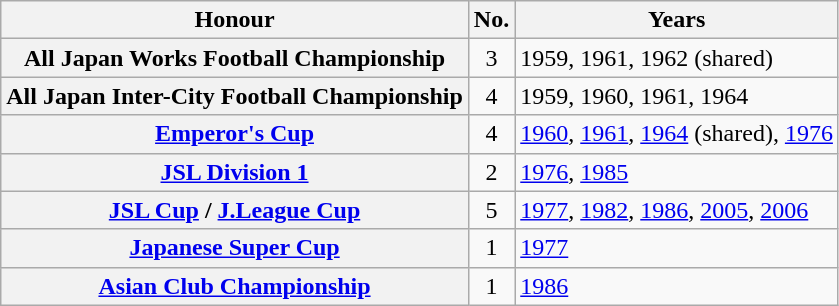<table class="wikitable plainrowheaders">
<tr>
<th scope=col>Honour</th>
<th scope=col>No.</th>
<th scope=col>Years</th>
</tr>
<tr>
<th scope=row>All Japan Works Football Championship</th>
<td align="center">3</td>
<td>1959, 1961, 1962 (shared)</td>
</tr>
<tr>
<th scope=row>All Japan Inter-City Football Championship</th>
<td align="center">4</td>
<td>1959, 1960, 1961, 1964</td>
</tr>
<tr>
<th scope=row><a href='#'>Emperor's Cup</a></th>
<td align="center">4</td>
<td><a href='#'>1960</a>, <a href='#'>1961</a>, <a href='#'>1964</a> (shared), <a href='#'>1976</a></td>
</tr>
<tr>
<th scope=row><a href='#'>JSL Division 1</a></th>
<td align="center">2</td>
<td><a href='#'>1976</a>, <a href='#'>1985</a></td>
</tr>
<tr>
<th scope=row><a href='#'>JSL Cup</a><strong> / </strong><a href='#'>J.League Cup</a></th>
<td align="center">5</td>
<td><a href='#'>1977</a>, <a href='#'>1982</a>, <a href='#'>1986</a>,  <a href='#'>2005</a>, <a href='#'>2006</a></td>
</tr>
<tr>
<th scope=row><a href='#'>Japanese Super Cup</a></th>
<td align="center">1</td>
<td><a href='#'>1977</a></td>
</tr>
<tr>
<th scope=row><a href='#'>Asian Club Championship</a></th>
<td align="center">1</td>
<td><a href='#'>1986</a></td>
</tr>
</table>
